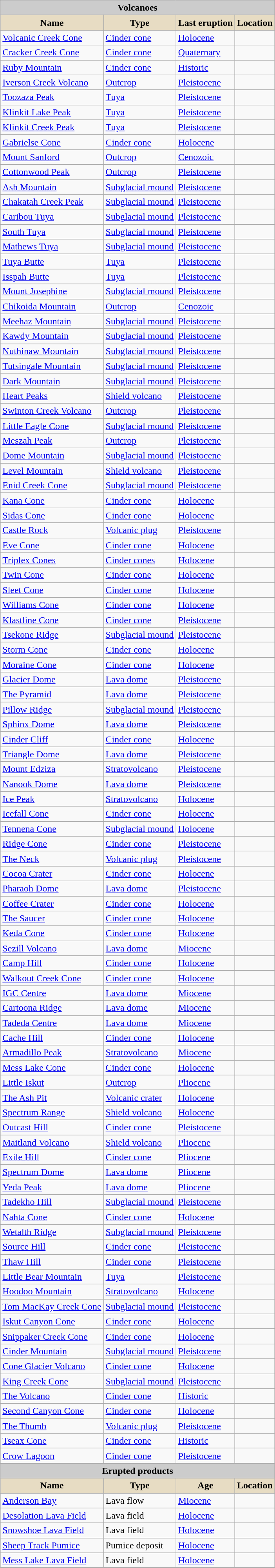<table align="left" class="wikitable sortable">
<tr>
<th style="background-color:#cccccc;" colspan="4">Volcanoes</th>
</tr>
<tr>
<th style="background-color:#e7dcc3;">Name</th>
<th style="background-color:#e7dcc3;">Type</th>
<th style="background-color:#e7dcc3;">Last eruption</th>
<th style="background-color:#e7dcc3;">Location</th>
</tr>
<tr>
<td><a href='#'>Volcanic Creek Cone</a></td>
<td><a href='#'>Cinder cone</a></td>
<td><a href='#'>Holocene</a></td>
<td></td>
</tr>
<tr>
<td><a href='#'>Cracker Creek Cone</a></td>
<td><a href='#'>Cinder cone</a></td>
<td><a href='#'>Quaternary</a></td>
<td></td>
</tr>
<tr>
<td><a href='#'>Ruby Mountain</a></td>
<td><a href='#'>Cinder cone</a></td>
<td><a href='#'>Historic</a></td>
<td></td>
</tr>
<tr>
<td><a href='#'>Iverson Creek Volcano</a></td>
<td><a href='#'>Outcrop</a></td>
<td><a href='#'>Pleistocene</a></td>
<td></td>
</tr>
<tr>
<td><a href='#'>Toozaza Peak</a></td>
<td><a href='#'>Tuya</a></td>
<td><a href='#'>Pleistocene</a></td>
<td></td>
</tr>
<tr>
<td><a href='#'>Klinkit Lake Peak</a></td>
<td><a href='#'>Tuya</a></td>
<td><a href='#'>Pleistocene</a></td>
<td></td>
</tr>
<tr>
<td><a href='#'>Klinkit Creek Peak</a></td>
<td><a href='#'>Tuya</a></td>
<td><a href='#'>Pleistocene</a></td>
<td></td>
</tr>
<tr>
<td><a href='#'>Gabrielse Cone</a></td>
<td><a href='#'>Cinder cone</a></td>
<td><a href='#'>Holocene</a></td>
<td></td>
</tr>
<tr>
<td><a href='#'>Mount Sanford</a></td>
<td><a href='#'>Outcrop</a></td>
<td><a href='#'>Cenozoic</a></td>
<td></td>
</tr>
<tr>
<td><a href='#'>Cottonwood Peak</a></td>
<td><a href='#'>Outcrop</a></td>
<td><a href='#'>Pleistocene</a></td>
<td></td>
</tr>
<tr>
<td><a href='#'>Ash Mountain</a></td>
<td><a href='#'>Subglacial mound</a></td>
<td><a href='#'>Pleistocene</a></td>
<td></td>
</tr>
<tr>
<td><a href='#'>Chakatah Creek Peak</a></td>
<td><a href='#'>Subglacial mound</a></td>
<td><a href='#'>Pleistocene</a></td>
<td></td>
</tr>
<tr>
<td><a href='#'>Caribou Tuya</a></td>
<td><a href='#'>Subglacial mound</a></td>
<td><a href='#'>Pleistocene</a></td>
<td></td>
</tr>
<tr>
<td><a href='#'>South Tuya</a></td>
<td><a href='#'>Subglacial mound</a></td>
<td><a href='#'>Pleistocene</a></td>
<td></td>
</tr>
<tr>
<td><a href='#'>Mathews Tuya</a></td>
<td><a href='#'>Subglacial mound</a></td>
<td><a href='#'>Pleistocene</a></td>
<td></td>
</tr>
<tr>
<td><a href='#'>Tuya Butte</a></td>
<td><a href='#'>Tuya</a></td>
<td><a href='#'>Pleistocene</a></td>
<td></td>
</tr>
<tr>
<td><a href='#'>Isspah Butte</a></td>
<td><a href='#'>Tuya</a></td>
<td><a href='#'>Pleistocene</a></td>
<td></td>
</tr>
<tr>
<td><a href='#'>Mount Josephine</a></td>
<td><a href='#'>Subglacial mound</a></td>
<td><a href='#'>Pleistocene</a></td>
<td></td>
</tr>
<tr>
<td><a href='#'>Chikoida Mountain</a></td>
<td><a href='#'>Outcrop</a></td>
<td><a href='#'>Cenozoic</a></td>
<td></td>
</tr>
<tr>
<td><a href='#'>Meehaz Mountain</a></td>
<td><a href='#'>Subglacial mound</a></td>
<td><a href='#'>Pleistocene</a></td>
<td></td>
</tr>
<tr>
<td><a href='#'>Kawdy Mountain</a></td>
<td><a href='#'>Subglacial mound</a></td>
<td><a href='#'>Pleistocene</a></td>
<td></td>
</tr>
<tr>
<td><a href='#'>Nuthinaw Mountain</a></td>
<td><a href='#'>Subglacial mound</a></td>
<td><a href='#'>Pleistocene</a></td>
<td></td>
</tr>
<tr>
<td><a href='#'>Tutsingale Mountain</a></td>
<td><a href='#'>Subglacial mound</a></td>
<td><a href='#'>Pleistocene</a></td>
<td></td>
</tr>
<tr>
<td><a href='#'>Dark Mountain</a></td>
<td><a href='#'>Subglacial mound</a></td>
<td><a href='#'>Pleistocene</a></td>
<td></td>
</tr>
<tr>
<td><a href='#'>Heart Peaks</a></td>
<td><a href='#'>Shield volcano</a></td>
<td><a href='#'>Pleistocene</a></td>
<td></td>
</tr>
<tr>
<td><a href='#'>Swinton Creek Volcano</a></td>
<td><a href='#'>Outcrop</a></td>
<td><a href='#'>Pleistocene</a></td>
<td></td>
</tr>
<tr>
<td><a href='#'>Little Eagle Cone</a></td>
<td><a href='#'>Subglacial mound</a></td>
<td><a href='#'>Pleistocene</a></td>
<td></td>
</tr>
<tr>
<td><a href='#'>Meszah Peak</a></td>
<td><a href='#'>Outcrop</a></td>
<td><a href='#'>Pleistocene</a></td>
<td></td>
</tr>
<tr>
<td><a href='#'>Dome Mountain</a></td>
<td><a href='#'>Subglacial mound</a></td>
<td><a href='#'>Pleistocene</a></td>
<td></td>
</tr>
<tr>
<td><a href='#'>Level Mountain</a></td>
<td><a href='#'>Shield volcano</a></td>
<td><a href='#'>Pleistocene</a></td>
<td></td>
</tr>
<tr>
<td><a href='#'>Enid Creek Cone</a></td>
<td><a href='#'>Subglacial mound</a></td>
<td><a href='#'>Pleistocene</a></td>
<td></td>
</tr>
<tr>
<td><a href='#'>Kana Cone</a></td>
<td><a href='#'>Cinder cone</a></td>
<td><a href='#'>Holocene</a></td>
<td></td>
</tr>
<tr>
<td><a href='#'>Sidas Cone</a></td>
<td><a href='#'>Cinder cone</a></td>
<td><a href='#'>Holocene</a></td>
<td></td>
</tr>
<tr>
<td><a href='#'>Castle Rock</a></td>
<td><a href='#'>Volcanic plug</a></td>
<td><a href='#'>Pleistocene</a></td>
<td></td>
</tr>
<tr>
<td><a href='#'>Eve Cone</a></td>
<td><a href='#'>Cinder cone</a></td>
<td><a href='#'>Holocene</a></td>
<td></td>
</tr>
<tr>
<td><a href='#'>Triplex Cones</a></td>
<td><a href='#'>Cinder cones</a></td>
<td><a href='#'>Holocene</a></td>
<td></td>
</tr>
<tr>
<td><a href='#'>Twin Cone</a></td>
<td><a href='#'>Cinder cone</a></td>
<td><a href='#'>Holocene</a></td>
<td></td>
</tr>
<tr>
<td><a href='#'>Sleet Cone</a></td>
<td><a href='#'>Cinder cone</a></td>
<td><a href='#'>Holocene</a></td>
<td></td>
</tr>
<tr>
<td><a href='#'>Williams Cone</a></td>
<td><a href='#'>Cinder cone</a></td>
<td><a href='#'>Holocene</a></td>
<td></td>
</tr>
<tr>
<td><a href='#'>Klastline Cone</a></td>
<td><a href='#'>Cinder cone</a></td>
<td><a href='#'>Pleistocene</a></td>
<td></td>
</tr>
<tr>
<td><a href='#'>Tsekone Ridge</a></td>
<td><a href='#'>Subglacial mound</a></td>
<td><a href='#'>Pleistocene</a></td>
<td></td>
</tr>
<tr>
<td><a href='#'>Storm Cone</a></td>
<td><a href='#'>Cinder cone</a></td>
<td><a href='#'>Holocene</a></td>
<td></td>
</tr>
<tr>
<td><a href='#'>Moraine Cone</a></td>
<td><a href='#'>Cinder cone</a></td>
<td><a href='#'>Holocene</a></td>
<td></td>
</tr>
<tr>
<td><a href='#'>Glacier Dome</a></td>
<td><a href='#'>Lava dome</a></td>
<td><a href='#'>Pleistocene</a></td>
<td></td>
</tr>
<tr>
<td><a href='#'>The Pyramid</a></td>
<td><a href='#'>Lava dome</a></td>
<td><a href='#'>Pleistocene</a></td>
<td></td>
</tr>
<tr>
<td><a href='#'>Pillow Ridge</a></td>
<td><a href='#'>Subglacial mound</a></td>
<td><a href='#'>Pleistocene</a></td>
<td></td>
</tr>
<tr>
<td><a href='#'>Sphinx Dome</a></td>
<td><a href='#'>Lava dome</a></td>
<td><a href='#'>Pleistocene</a></td>
<td></td>
</tr>
<tr>
<td><a href='#'>Cinder Cliff</a></td>
<td><a href='#'>Cinder cone</a></td>
<td><a href='#'>Holocene</a></td>
<td></td>
</tr>
<tr>
<td><a href='#'>Triangle Dome</a></td>
<td><a href='#'>Lava dome</a></td>
<td><a href='#'>Pleistocene</a></td>
<td></td>
</tr>
<tr>
<td><a href='#'>Mount Edziza</a></td>
<td><a href='#'>Stratovolcano</a></td>
<td><a href='#'>Pleistocene</a></td>
<td></td>
</tr>
<tr>
<td><a href='#'>Nanook Dome</a></td>
<td><a href='#'>Lava dome</a></td>
<td><a href='#'>Pleistocene</a></td>
<td></td>
</tr>
<tr>
<td><a href='#'>Ice Peak</a></td>
<td><a href='#'>Stratovolcano</a></td>
<td><a href='#'>Holocene</a></td>
<td></td>
</tr>
<tr>
<td><a href='#'>Icefall Cone</a></td>
<td><a href='#'>Cinder cone</a></td>
<td><a href='#'>Holocene</a></td>
<td></td>
</tr>
<tr>
<td><a href='#'>Tennena Cone</a></td>
<td><a href='#'>Subglacial mound</a></td>
<td><a href='#'>Holocene</a></td>
<td></td>
</tr>
<tr>
<td><a href='#'>Ridge Cone</a></td>
<td><a href='#'>Cinder cone</a></td>
<td><a href='#'>Pleistocene</a></td>
<td></td>
</tr>
<tr>
<td><a href='#'>The Neck</a></td>
<td><a href='#'>Volcanic plug</a></td>
<td><a href='#'>Pleistocene</a></td>
<td></td>
</tr>
<tr>
<td><a href='#'>Cocoa Crater</a></td>
<td><a href='#'>Cinder cone</a></td>
<td><a href='#'>Holocene</a></td>
<td></td>
</tr>
<tr>
<td><a href='#'>Pharaoh Dome</a></td>
<td><a href='#'>Lava dome</a></td>
<td><a href='#'>Pleistocene</a></td>
<td></td>
</tr>
<tr>
<td><a href='#'>Coffee Crater</a></td>
<td><a href='#'>Cinder cone</a></td>
<td><a href='#'>Holocene</a></td>
<td></td>
</tr>
<tr>
<td><a href='#'>The Saucer</a></td>
<td><a href='#'>Cinder cone</a></td>
<td><a href='#'>Holocene</a></td>
<td></td>
</tr>
<tr>
<td><a href='#'>Keda Cone</a></td>
<td><a href='#'>Cinder cone</a></td>
<td><a href='#'>Holocene</a></td>
<td></td>
</tr>
<tr>
<td><a href='#'>Sezill Volcano</a></td>
<td><a href='#'>Lava dome</a></td>
<td><a href='#'>Miocene</a></td>
<td></td>
</tr>
<tr>
<td><a href='#'>Camp Hill</a></td>
<td><a href='#'>Cinder cone</a></td>
<td><a href='#'>Holocene</a></td>
<td></td>
</tr>
<tr>
<td><a href='#'>Walkout Creek Cone</a></td>
<td><a href='#'>Cinder cone</a></td>
<td><a href='#'>Holocene</a></td>
<td></td>
</tr>
<tr>
<td><a href='#'>IGC Centre</a></td>
<td><a href='#'>Lava dome</a></td>
<td><a href='#'>Miocene</a></td>
<td></td>
</tr>
<tr>
<td><a href='#'>Cartoona Ridge</a></td>
<td><a href='#'>Lava dome</a></td>
<td><a href='#'>Miocene</a></td>
<td></td>
</tr>
<tr>
<td><a href='#'>Tadeda Centre</a></td>
<td><a href='#'>Lava dome</a></td>
<td><a href='#'>Miocene</a></td>
<td></td>
</tr>
<tr>
<td><a href='#'>Cache Hill</a></td>
<td><a href='#'>Cinder cone</a></td>
<td><a href='#'>Holocene</a></td>
<td></td>
</tr>
<tr>
<td><a href='#'>Armadillo Peak</a></td>
<td><a href='#'>Stratovolcano</a></td>
<td><a href='#'>Miocene</a></td>
<td></td>
</tr>
<tr>
<td><a href='#'>Mess Lake Cone</a></td>
<td><a href='#'>Cinder cone</a></td>
<td><a href='#'>Holocene</a></td>
<td></td>
</tr>
<tr>
<td><a href='#'>Little Iskut</a></td>
<td><a href='#'>Outcrop</a></td>
<td><a href='#'>Pliocene</a></td>
<td></td>
</tr>
<tr>
<td><a href='#'>The Ash Pit</a></td>
<td><a href='#'>Volcanic crater</a></td>
<td><a href='#'>Holocene</a></td>
<td></td>
</tr>
<tr>
<td><a href='#'>Spectrum Range</a></td>
<td><a href='#'>Shield volcano</a></td>
<td><a href='#'>Holocene</a></td>
<td></td>
</tr>
<tr>
<td><a href='#'>Outcast Hill</a></td>
<td><a href='#'>Cinder cone</a></td>
<td><a href='#'>Pleistocene</a></td>
<td></td>
</tr>
<tr>
<td><a href='#'>Maitland Volcano</a></td>
<td><a href='#'>Shield volcano</a></td>
<td><a href='#'>Pliocene</a></td>
<td></td>
</tr>
<tr>
<td><a href='#'>Exile Hill</a></td>
<td><a href='#'>Cinder cone</a></td>
<td><a href='#'>Pliocene</a></td>
<td></td>
</tr>
<tr>
<td><a href='#'>Spectrum Dome</a></td>
<td><a href='#'>Lava dome</a></td>
<td><a href='#'>Pliocene</a></td>
<td></td>
</tr>
<tr>
<td><a href='#'>Yeda Peak</a></td>
<td><a href='#'>Lava dome</a></td>
<td><a href='#'>Pliocene</a></td>
<td></td>
</tr>
<tr>
<td><a href='#'>Tadekho Hill</a></td>
<td><a href='#'>Subglacial mound</a></td>
<td><a href='#'>Pleistocene</a></td>
<td></td>
</tr>
<tr>
<td><a href='#'>Nahta Cone</a></td>
<td><a href='#'>Cinder cone</a></td>
<td><a href='#'>Holocene</a></td>
<td></td>
</tr>
<tr>
<td><a href='#'>Wetalth Ridge</a></td>
<td><a href='#'>Subglacial mound</a></td>
<td><a href='#'>Pleistocene</a></td>
<td></td>
</tr>
<tr>
<td><a href='#'>Source Hill</a></td>
<td><a href='#'>Cinder cone</a></td>
<td><a href='#'>Pleistocene</a></td>
<td></td>
</tr>
<tr>
<td><a href='#'>Thaw Hill</a></td>
<td><a href='#'>Cinder cone</a></td>
<td><a href='#'>Pleistocene</a></td>
<td></td>
</tr>
<tr>
<td><a href='#'>Little Bear Mountain</a></td>
<td><a href='#'>Tuya</a></td>
<td><a href='#'>Pleistocene</a></td>
<td></td>
</tr>
<tr>
<td><a href='#'>Hoodoo Mountain</a></td>
<td><a href='#'>Stratovolcano</a></td>
<td><a href='#'>Holocene</a></td>
<td></td>
</tr>
<tr>
<td><a href='#'>Tom MacKay Creek Cone</a></td>
<td><a href='#'>Subglacial mound</a></td>
<td><a href='#'>Pleistocene</a></td>
<td></td>
</tr>
<tr>
<td><a href='#'>Iskut Canyon Cone</a></td>
<td><a href='#'>Cinder cone</a></td>
<td><a href='#'>Holocene</a></td>
<td></td>
</tr>
<tr>
<td><a href='#'>Snippaker Creek Cone</a></td>
<td><a href='#'>Cinder cone</a></td>
<td><a href='#'>Holocene</a></td>
<td></td>
</tr>
<tr>
<td><a href='#'>Cinder Mountain</a></td>
<td><a href='#'>Subglacial mound</a></td>
<td><a href='#'>Pleistocene</a></td>
<td></td>
</tr>
<tr>
<td><a href='#'>Cone Glacier Volcano</a></td>
<td><a href='#'>Cinder cone</a></td>
<td><a href='#'>Holocene</a></td>
<td></td>
</tr>
<tr>
<td><a href='#'>King Creek Cone</a></td>
<td><a href='#'>Subglacial mound</a></td>
<td><a href='#'>Pleistocene</a></td>
<td></td>
</tr>
<tr>
<td><a href='#'>The Volcano</a></td>
<td><a href='#'>Cinder cone</a></td>
<td><a href='#'>Historic</a></td>
<td></td>
</tr>
<tr>
<td><a href='#'>Second Canyon Cone</a></td>
<td><a href='#'>Cinder cone</a></td>
<td><a href='#'>Holocene</a></td>
<td></td>
</tr>
<tr>
<td><a href='#'>The Thumb</a></td>
<td><a href='#'>Volcanic plug</a></td>
<td><a href='#'>Pleistocene</a></td>
<td></td>
</tr>
<tr>
<td><a href='#'>Tseax Cone</a></td>
<td><a href='#'>Cinder cone</a></td>
<td><a href='#'>Historic</a></td>
<td></td>
</tr>
<tr>
<td><a href='#'>Crow Lagoon</a></td>
<td><a href='#'>Cinder cone</a></td>
<td><a href='#'>Pleistocene</a></td>
<td></td>
</tr>
<tr>
<th style="background-color:#cccccc;" colspan="4">Erupted products</th>
</tr>
<tr>
<th style="background-color:#e7dcc3;">Name</th>
<th style="background-color:#e7dcc3;">Type</th>
<th style="background-color:#e7dcc3;">Age</th>
<th style="background-color:#e7dcc3;">Location</th>
</tr>
<tr>
<td><a href='#'>Anderson Bay</a></td>
<td>Lava flow</td>
<td><a href='#'>Miocene</a></td>
<td></td>
</tr>
<tr>
<td><a href='#'>Desolation Lava Field</a></td>
<td>Lava field</td>
<td><a href='#'>Holocene</a></td>
<td></td>
</tr>
<tr>
<td><a href='#'>Snowshoe Lava Field</a></td>
<td>Lava field</td>
<td><a href='#'>Holocene</a></td>
<td></td>
</tr>
<tr>
<td><a href='#'>Sheep Track Pumice</a></td>
<td>Pumice deposit</td>
<td><a href='#'>Holocene</a></td>
<td></td>
</tr>
<tr>
<td><a href='#'>Mess Lake Lava Field</a></td>
<td>Lava field</td>
<td><a href='#'>Holocene</a></td>
<td></td>
</tr>
</table>
